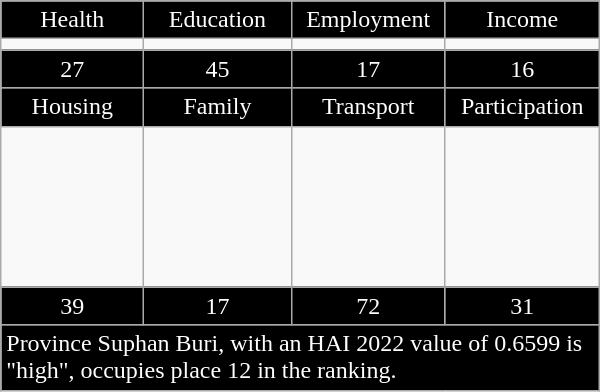<table class="wikitable floatright" style="width:400px;">
<tr>
<td style="text-align:center; width:100px; background:black; color:white;">Health</td>
<td style="text-align:center; width:100px; background:black; color:white;">Education</td>
<td style="text-align:center; width:100px; background:black; color:white;">Employment</td>
<td style="text-align:center; width:100px; background:black; color:white;">Income</td>
</tr>
<tr>
<td></td>
<td></td>
<td></td>
<td></td>
</tr>
<tr>
<td style="text-align:center; background:black; color:white;">27</td>
<td style="text-align:center; background:black; color:white;">45</td>
<td style="text-align:center; background:black; color:white;">17</td>
<td style="text-align:center; background:black; color:white;">16</td>
</tr>
<tr>
<td style="text-align:center; background:black; color:white;">Housing</td>
<td style="text-align:center; background:black; color:white;">Family</td>
<td style="text-align:center; background:black; color:white;">Transport</td>
<td style="text-align:center; background:black; color:white;">Participation</td>
</tr>
<tr>
<td style="height:100px;"></td>
<td></td>
<td></td>
<td></td>
</tr>
<tr>
<td style="text-align:center; background:black; color:white;">39</td>
<td style="text-align:center; background:black; color:white;">17</td>
<td style="text-align:center; background:black; color:white;">72</td>
<td style="text-align:center; background:black; color:white;">31</td>
</tr>
<tr>
<td colspan="4"; style="background:black; color:white;">Province Suphan Buri, with an HAI 2022 value of 0.6599 is "high", occupies place 12 in the ranking.</td>
</tr>
</table>
